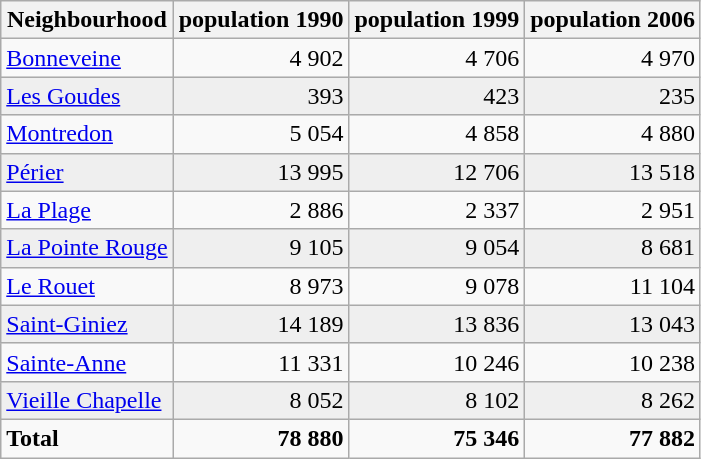<table table class="wikitable">
<tr>
<th>Neighbourhood</th>
<th>population 1990</th>
<th>population 1999</th>
<th>population 2006</th>
</tr>
<tr>
<td><a href='#'>Bonneveine</a></td>
<td style="text-align:right;">4 902</td>
<td style="text-align:right;">4 706</td>
<td style="text-align:right;">4 970</td>
</tr>
<tr style="background:#EFEFEF">
<td><a href='#'>Les Goudes</a></td>
<td style="text-align:right;">393</td>
<td style="text-align:right;">423</td>
<td style="text-align:right;">235</td>
</tr>
<tr>
<td><a href='#'>Montredon</a></td>
<td style="text-align:right;">5 054</td>
<td style="text-align:right;">4 858</td>
<td style="text-align:right;">4 880</td>
</tr>
<tr style="background:#EFEFEF">
<td><a href='#'>Périer</a></td>
<td style="text-align:right;">13 995</td>
<td style="text-align:right;">12 706</td>
<td style="text-align:right;">13 518</td>
</tr>
<tr>
<td><a href='#'>La Plage</a></td>
<td style="text-align:right;">2 886</td>
<td style="text-align:right;">2 337</td>
<td style="text-align:right;">2 951</td>
</tr>
<tr style="background:#EFEFEF">
<td><a href='#'>La Pointe Rouge</a></td>
<td style="text-align:right;">9 105</td>
<td style="text-align:right;">9 054</td>
<td style="text-align:right;">8 681</td>
</tr>
<tr>
<td><a href='#'>Le Rouet</a></td>
<td style="text-align:right;">8 973</td>
<td style="text-align:right;">9 078</td>
<td style="text-align:right;">11 104</td>
</tr>
<tr style="background:#EFEFEF">
<td><a href='#'>Saint-Giniez</a></td>
<td style="text-align:right;">14 189</td>
<td style="text-align:right;">13 836</td>
<td style="text-align:right;">13 043</td>
</tr>
<tr>
<td><a href='#'>Sainte-Anne</a></td>
<td style="text-align:right;">11 331</td>
<td style="text-align:right;">10 246</td>
<td style="text-align:right;">10 238</td>
</tr>
<tr style="background:#EFEFEF">
<td><a href='#'>Vieille Chapelle</a></td>
<td style="text-align:right;">8 052</td>
<td style="text-align:right;">8 102</td>
<td style="text-align:right;">8 262</td>
</tr>
<tr>
<td><strong>Total</strong></td>
<td style="text-align:right;"><strong>78 880</strong></td>
<td style="text-align:right;"><strong>75 346</strong></td>
<td style="text-align:right;"><strong>77 882</strong></td>
</tr>
</table>
